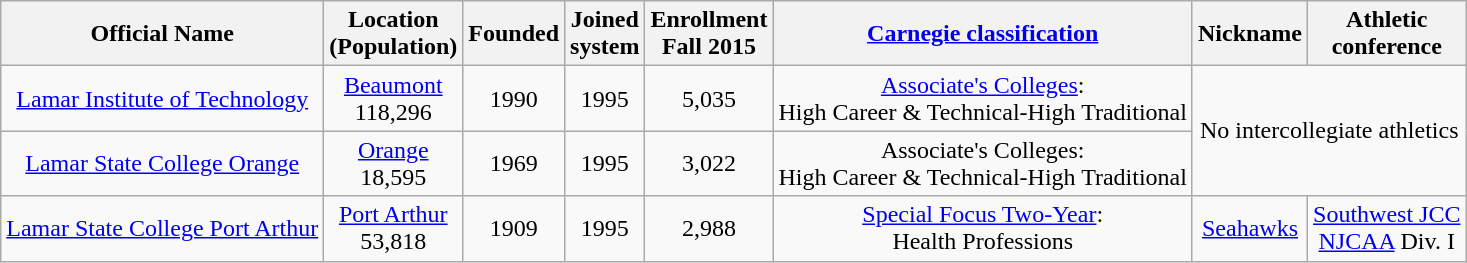<table class="wikitable sortable" style="text-align:center;">
<tr>
<th>Official Name</th>
<th>Location<br>(Population)</th>
<th>Founded</th>
<th>Joined<br>system</th>
<th>Enrollment<br>Fall 2015</th>
<th><a href='#'>Carnegie classification</a></th>
<th>Nickname</th>
<th>Athletic<br>conference</th>
</tr>
<tr>
<td><a href='#'>Lamar Institute of Technology</a></td>
<td><a href='#'>Beaumont</a><br>118,296</td>
<td>1990</td>
<td>1995</td>
<td>5,035</td>
<td><a href='#'>Associate's Colleges</a>:<br>High Career & Technical-High Traditional</td>
<td rowspan=2 colspan=2>No intercollegiate athletics</td>
</tr>
<tr>
<td><a href='#'>Lamar State College Orange</a></td>
<td><a href='#'>Orange</a><br>18,595</td>
<td>1969</td>
<td>1995</td>
<td>3,022</td>
<td>Associate's Colleges:<br>High Career & Technical-High Traditional</td>
</tr>
<tr>
<td><a href='#'>Lamar State College Port Arthur</a></td>
<td><a href='#'>Port Arthur</a><br>53,818</td>
<td>1909</td>
<td>1995</td>
<td>2,988</td>
<td><a href='#'>Special Focus Two-Year</a>:<br>Health Professions</td>
<td><a href='#'>Seahawks</a></td>
<td><a href='#'>Southwest JCC</a><br><a href='#'>NJCAA</a> Div. I</td>
</tr>
</table>
